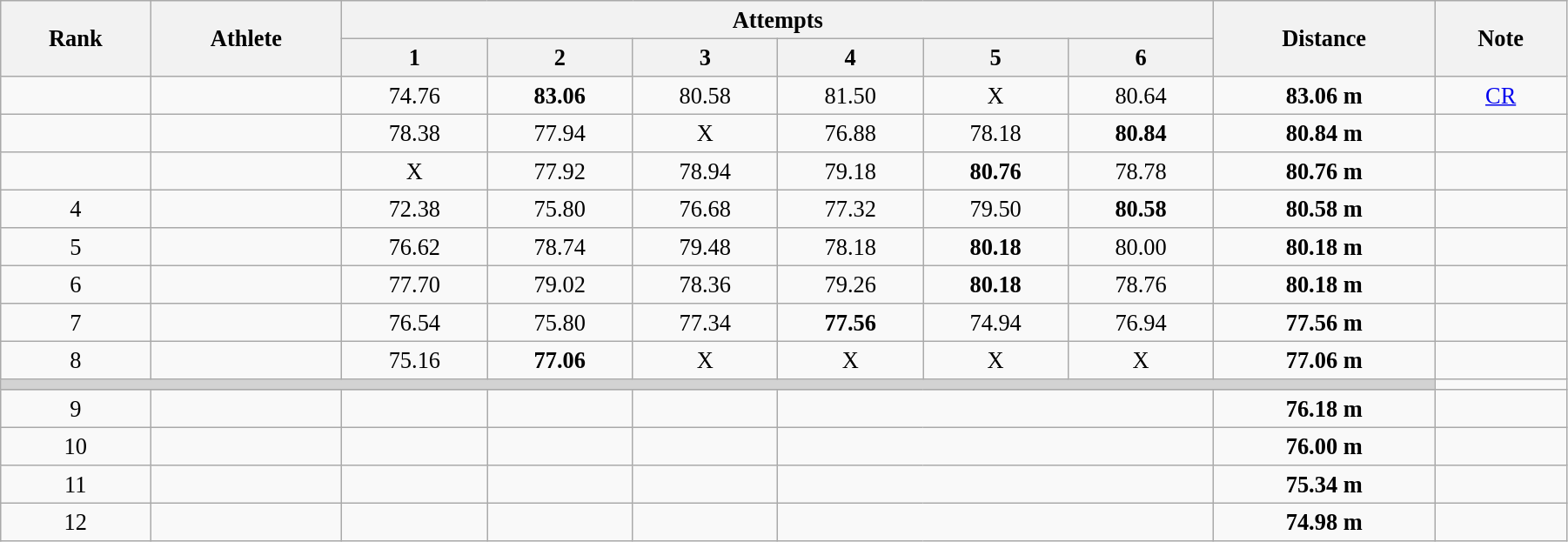<table class="wikitable" style=" text-align:center; font-size:110%;" width="95%">
<tr>
<th rowspan="2">Rank</th>
<th rowspan="2">Athlete</th>
<th colspan="6">Attempts</th>
<th rowspan="2">Distance</th>
<th rowspan="2">Note</th>
</tr>
<tr>
<th>1</th>
<th>2</th>
<th>3</th>
<th>4</th>
<th>5</th>
<th>6</th>
</tr>
<tr>
<td></td>
<td align=left></td>
<td>74.76</td>
<td><strong>83.06</strong></td>
<td>80.58</td>
<td>81.50</td>
<td>X</td>
<td>80.64</td>
<td><strong>83.06 m</strong></td>
<td><a href='#'>CR</a></td>
</tr>
<tr>
<td></td>
<td align=left></td>
<td>78.38</td>
<td>77.94</td>
<td>X</td>
<td>76.88</td>
<td>78.18</td>
<td><strong>80.84</strong></td>
<td><strong>80.84 m</strong></td>
<td></td>
</tr>
<tr>
<td></td>
<td align=left></td>
<td>X</td>
<td>77.92</td>
<td>78.94</td>
<td>79.18</td>
<td><strong>80.76</strong></td>
<td>78.78</td>
<td><strong>80.76 m</strong></td>
<td></td>
</tr>
<tr>
<td>4</td>
<td align=left></td>
<td>72.38</td>
<td>75.80</td>
<td>76.68</td>
<td>77.32</td>
<td>79.50</td>
<td><strong>80.58</strong></td>
<td><strong>80.58 m</strong></td>
<td></td>
</tr>
<tr>
<td>5</td>
<td align=left></td>
<td>76.62</td>
<td>78.74</td>
<td>79.48</td>
<td>78.18</td>
<td><strong>80.18</strong></td>
<td>80.00</td>
<td><strong>80.18 m</strong></td>
<td></td>
</tr>
<tr>
<td>6</td>
<td align=left></td>
<td>77.70</td>
<td>79.02</td>
<td>78.36</td>
<td>79.26</td>
<td><strong>80.18</strong></td>
<td>78.76</td>
<td><strong>80.18 m</strong></td>
<td></td>
</tr>
<tr>
<td>7</td>
<td align=left></td>
<td>76.54</td>
<td>75.80</td>
<td>77.34</td>
<td><strong>77.56</strong></td>
<td>74.94</td>
<td>76.94</td>
<td><strong>77.56 m</strong></td>
<td></td>
</tr>
<tr>
<td>8</td>
<td align=left></td>
<td>75.16</td>
<td><strong>77.06</strong></td>
<td>X</td>
<td>X</td>
<td>X</td>
<td>X</td>
<td><strong>77.06 m</strong></td>
<td></td>
</tr>
<tr>
<td colspan=9 bgcolor=lightgray></td>
</tr>
<tr>
<td>9</td>
<td align=left></td>
<td></td>
<td></td>
<td></td>
<td colspan=3></td>
<td><strong>76.18 m</strong></td>
<td></td>
</tr>
<tr>
<td>10</td>
<td align=left></td>
<td></td>
<td></td>
<td></td>
<td colspan=3></td>
<td><strong>76.00 m</strong></td>
<td></td>
</tr>
<tr>
<td>11</td>
<td align=left></td>
<td></td>
<td></td>
<td></td>
<td colspan=3></td>
<td><strong>75.34 m</strong></td>
<td></td>
</tr>
<tr>
<td>12</td>
<td align=left></td>
<td></td>
<td></td>
<td></td>
<td colspan=3></td>
<td><strong>74.98 m</strong></td>
<td></td>
</tr>
</table>
